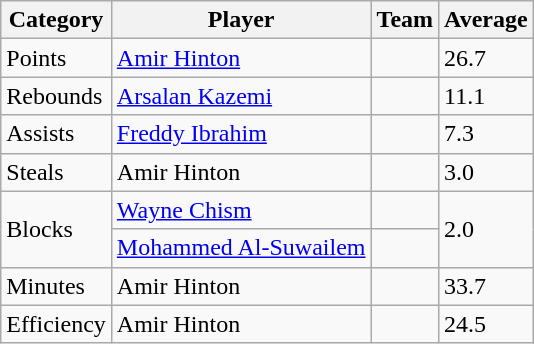<table class=wikitable>
<tr>
<th>Category</th>
<th>Player</th>
<th>Team</th>
<th>Average</th>
</tr>
<tr>
<td>Points</td>
<td><a href='#'>Amir Hinton</a></td>
<td></td>
<td>26.7</td>
</tr>
<tr>
<td>Rebounds</td>
<td><a href='#'>Arsalan Kazemi</a></td>
<td></td>
<td>11.1</td>
</tr>
<tr>
<td>Assists</td>
<td><a href='#'>Freddy Ibrahim</a></td>
<td></td>
<td>7.3</td>
</tr>
<tr>
<td>Steals</td>
<td>Amir Hinton</td>
<td></td>
<td>3.0</td>
</tr>
<tr>
<td rowspan=2>Blocks</td>
<td><a href='#'>Wayne Chism</a></td>
<td></td>
<td rowspan=2>2.0</td>
</tr>
<tr>
<td><a href='#'>Mohammed Al-Suwailem</a></td>
<td></td>
</tr>
<tr>
<td>Minutes</td>
<td>Amir Hinton</td>
<td></td>
<td>33.7</td>
</tr>
<tr>
<td>Efficiency</td>
<td>Amir Hinton</td>
<td></td>
<td>24.5</td>
</tr>
</table>
